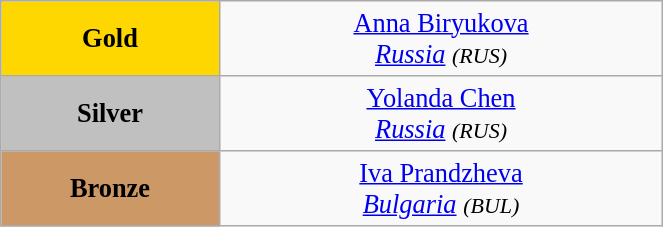<table class="wikitable" style=" text-align:center; font-size:110%;" width="35%">
<tr>
<td bgcolor="gold"><strong>Gold</strong></td>
<td> <a href='#'>Anna Biryukova</a><br><em><a href='#'>Russia</a> <small>(RUS)</small></em></td>
</tr>
<tr>
<td bgcolor="silver"><strong>Silver</strong></td>
<td> <a href='#'>Yolanda Chen</a><br><em><a href='#'>Russia</a> <small>(RUS)</small></em></td>
</tr>
<tr>
<td bgcolor="CC9966"><strong>Bronze</strong></td>
<td> <a href='#'>Iva Prandzheva</a><br><em><a href='#'>Bulgaria</a> <small>(BUL)</small></em></td>
</tr>
</table>
